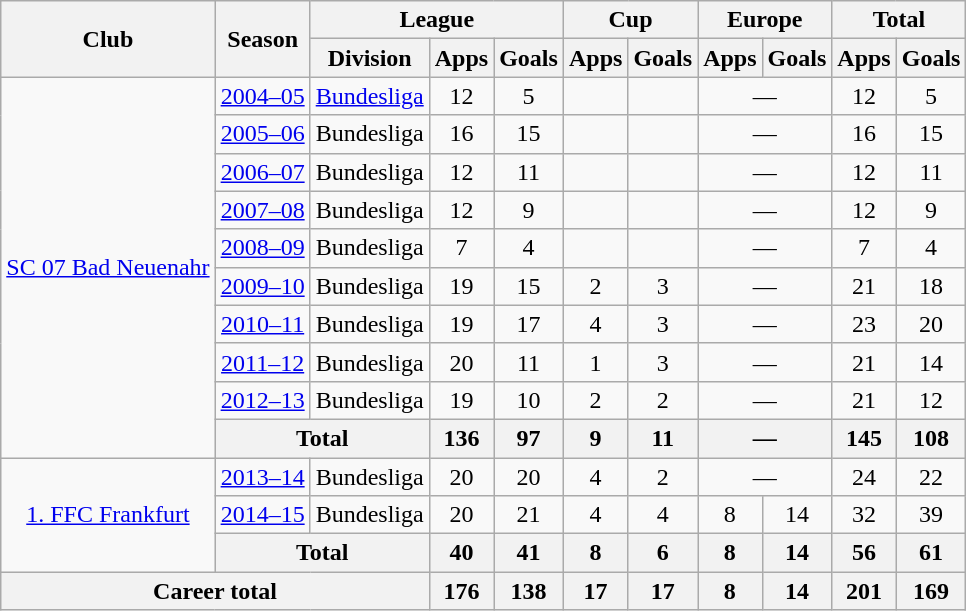<table class=wikitable style=text-align:center>
<tr>
<th rowspan=2>Club</th>
<th rowspan=2>Season</th>
<th colspan=3>League</th>
<th colspan=2>Cup</th>
<th colspan=2>Europe</th>
<th colspan=2>Total</th>
</tr>
<tr>
<th>Division</th>
<th>Apps</th>
<th>Goals</th>
<th>Apps</th>
<th>Goals</th>
<th>Apps</th>
<th>Goals</th>
<th>Apps</th>
<th>Goals</th>
</tr>
<tr>
<td rowspan=10><a href='#'>SC 07 Bad Neuenahr</a></td>
<td><a href='#'>2004–05</a></td>
<td><a href='#'>Bundesliga</a></td>
<td>12</td>
<td>5</td>
<td></td>
<td></td>
<td colspan=2>—</td>
<td>12</td>
<td>5</td>
</tr>
<tr>
<td><a href='#'>2005–06</a></td>
<td>Bundesliga</td>
<td>16</td>
<td>15</td>
<td></td>
<td></td>
<td colspan=2>—</td>
<td>16</td>
<td>15</td>
</tr>
<tr>
<td><a href='#'>2006–07</a></td>
<td>Bundesliga</td>
<td>12</td>
<td>11</td>
<td></td>
<td></td>
<td colspan=2>—</td>
<td>12</td>
<td>11</td>
</tr>
<tr>
<td><a href='#'>2007–08</a></td>
<td>Bundesliga</td>
<td>12</td>
<td>9</td>
<td></td>
<td></td>
<td colspan=2>—</td>
<td>12</td>
<td>9</td>
</tr>
<tr>
<td><a href='#'>2008–09</a></td>
<td>Bundesliga</td>
<td>7</td>
<td>4</td>
<td></td>
<td></td>
<td colspan=2>—</td>
<td>7</td>
<td>4</td>
</tr>
<tr>
<td><a href='#'>2009–10</a></td>
<td>Bundesliga</td>
<td>19</td>
<td>15</td>
<td>2</td>
<td>3</td>
<td colspan=2>—</td>
<td>21</td>
<td>18</td>
</tr>
<tr>
<td><a href='#'>2010–11</a></td>
<td>Bundesliga</td>
<td>19</td>
<td>17</td>
<td>4</td>
<td>3</td>
<td colspan=2>—</td>
<td>23</td>
<td>20</td>
</tr>
<tr>
<td><a href='#'>2011–12</a></td>
<td>Bundesliga</td>
<td>20</td>
<td>11</td>
<td>1</td>
<td>3</td>
<td colspan=2>—</td>
<td>21</td>
<td>14</td>
</tr>
<tr>
<td><a href='#'>2012–13</a></td>
<td>Bundesliga</td>
<td>19</td>
<td>10</td>
<td>2</td>
<td>2</td>
<td colspan=2>—</td>
<td>21</td>
<td>12</td>
</tr>
<tr>
<th colspan="2">Total</th>
<th>136</th>
<th>97</th>
<th>9</th>
<th>11</th>
<th colspan=2>—</th>
<th>145</th>
<th>108</th>
</tr>
<tr>
<td rowspan=3><a href='#'>1. FFC Frankfurt</a></td>
<td><a href='#'>2013–14</a></td>
<td>Bundesliga</td>
<td>20</td>
<td>20</td>
<td>4</td>
<td>2</td>
<td colspan=2>—</td>
<td>24</td>
<td>22</td>
</tr>
<tr>
<td><a href='#'>2014–15</a></td>
<td>Bundesliga</td>
<td>20</td>
<td>21</td>
<td>4</td>
<td>4</td>
<td>8</td>
<td>14</td>
<td>32</td>
<td>39</td>
</tr>
<tr>
<th colspan="2">Total</th>
<th>40</th>
<th>41</th>
<th>8</th>
<th>6</th>
<th>8</th>
<th>14</th>
<th>56</th>
<th>61</th>
</tr>
<tr>
<th colspan=3>Career total</th>
<th>176</th>
<th>138</th>
<th>17</th>
<th>17</th>
<th>8</th>
<th>14</th>
<th>201</th>
<th>169</th>
</tr>
</table>
